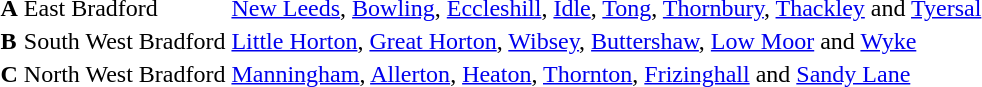<table>
<tr>
<td><strong>A</strong></td>
<td>East Bradford</td>
<td><a href='#'>New Leeds</a>, <a href='#'>Bowling</a>, <a href='#'>Eccleshill</a>, <a href='#'>Idle</a>, <a href='#'>Tong</a>, <a href='#'>Thornbury</a>, <a href='#'>Thackley</a> and <a href='#'>Tyersal</a></td>
</tr>
<tr>
<td><strong>B</strong></td>
<td>South West Bradford</td>
<td><a href='#'>Little Horton</a>, <a href='#'>Great Horton</a>, <a href='#'>Wibsey</a>, <a href='#'>Buttershaw</a>, <a href='#'>Low Moor</a> and <a href='#'>Wyke</a></td>
</tr>
<tr>
<td><strong>C</strong></td>
<td>North West Bradford</td>
<td><a href='#'>Manningham</a>, <a href='#'>Allerton</a>, <a href='#'>Heaton</a>, <a href='#'>Thornton</a>, <a href='#'>Frizinghall</a> and <a href='#'>Sandy Lane</a></td>
</tr>
</table>
